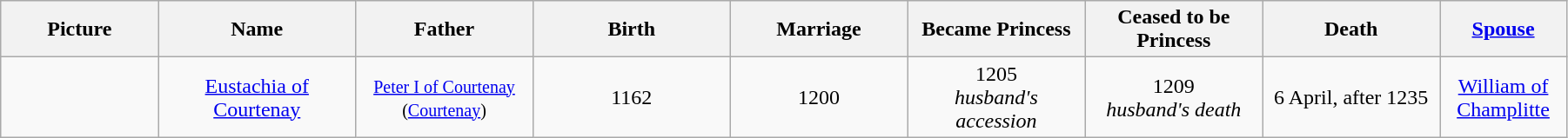<table style="width:95%;" class="wikitable">
<tr>
<th style="width:8%;">Picture</th>
<th style="width:10%;">Name</th>
<th style="width:9%;">Father</th>
<th style="width:10%;">Birth</th>
<th style="width:9%;">Marriage</th>
<th style="width:9%;">Became Princess</th>
<th style="width:9%;">Ceased to be Princess</th>
<th style="width:9%;">Death</th>
<th style="width:6%;"><a href='#'>Spouse</a></th>
</tr>
<tr>
<td style="text-align:center;"></td>
<td style="text-align:center;"><a href='#'>Eustachia of Courtenay</a></td>
<td style="text-align:center;"><small><a href='#'>Peter I of Courtenay</a><br>(<a href='#'>Courtenay</a>)</small></td>
<td style="text-align:center;">1162</td>
<td style="text-align:center;">1200</td>
<td style="text-align:center;">1205<br><em>husband's accession</em></td>
<td style="text-align:center;">1209<br><em>husband's death</em></td>
<td style="text-align:center;">6 April, after 1235</td>
<td style="text-align:center;"><a href='#'>William of Champlitte</a></td>
</tr>
</table>
